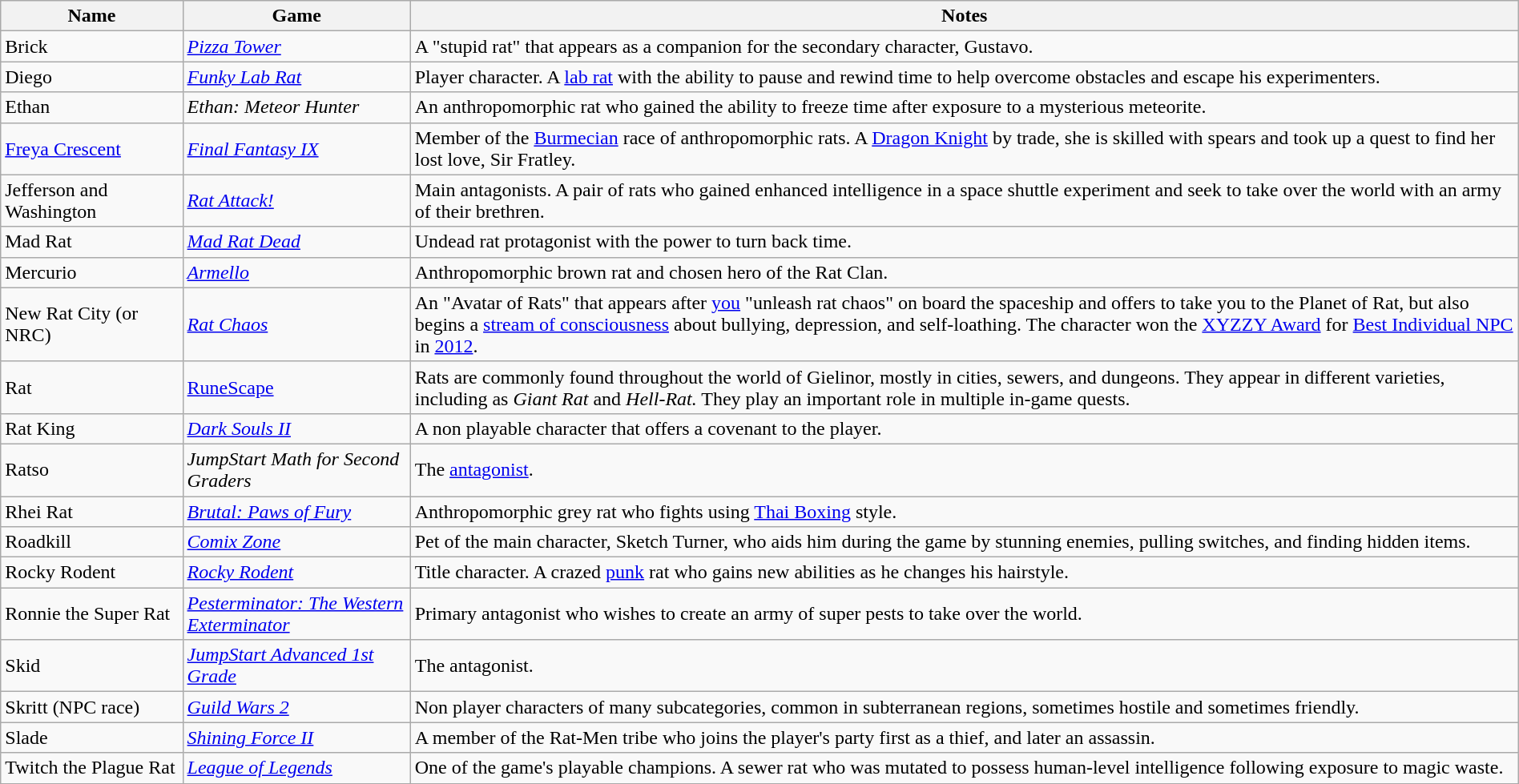<table class="wikitable sortable" style="width:100%;">
<tr>
<th style="width:12%;">Name</th>
<th style="width:15%;">Game</th>
<th style="width:73%;">Notes</th>
</tr>
<tr>
<td>Brick</td>
<td><em><a href='#'>Pizza Tower</a></em></td>
<td>A "stupid rat" that appears as a companion for the secondary character, Gustavo.</td>
</tr>
<tr>
<td>Diego</td>
<td><em><a href='#'>Funky Lab Rat</a></em></td>
<td>Player character. A <a href='#'>lab rat</a> with the ability to pause and rewind time to help overcome obstacles and escape his experimenters.</td>
</tr>
<tr>
<td>Ethan</td>
<td><em>Ethan: Meteor Hunter</em></td>
<td>An anthropomorphic rat who gained the ability to freeze time after exposure to a mysterious meteorite.</td>
</tr>
<tr>
<td><a href='#'>Freya Crescent</a></td>
<td><em><a href='#'>Final Fantasy IX</a></em></td>
<td>Member of the <a href='#'>Burmecian</a> race of anthropomorphic rats. A <a href='#'>Dragon Knight</a> by trade, she is skilled with spears and took up a quest to find her lost love, Sir Fratley.</td>
</tr>
<tr>
<td>Jefferson and Washington</td>
<td><em><a href='#'>Rat Attack!</a></em></td>
<td>Main antagonists. A pair of rats who gained enhanced intelligence in a space shuttle experiment and seek to take over the world with an army of their brethren.</td>
</tr>
<tr>
<td>Mad Rat</td>
<td><em><a href='#'>Mad Rat Dead</a></em></td>
<td>Undead rat protagonist with the power to turn back time.</td>
</tr>
<tr>
<td>Mercurio</td>
<td><em><a href='#'>Armello</a></em></td>
<td>Anthropomorphic brown rat and chosen hero of the Rat Clan.</td>
</tr>
<tr>
<td>New Rat City (or NRC)</td>
<td><em><a href='#'>Rat Chaos</a></em></td>
<td>An "Avatar of Rats" that appears after <a href='#'>you</a> "unleash rat chaos" on board the spaceship and offers to take you to the Planet of Rat, but also begins a <a href='#'>stream of consciousness</a> about bullying, depression, and self-loathing. The character won the <a href='#'>XYZZY Award</a> for <a href='#'>Best Individual NPC</a> in <a href='#'>2012</a>.</td>
</tr>
<tr>
<td>Rat</td>
<td><a href='#'>RuneScape</a></td>
<td>Rats are commonly found throughout the world of Gielinor, mostly in cities, sewers, and dungeons. They appear in different varieties, including as <em>Giant Rat</em> and <em>Hell-Rat</em><em>.</em> They play an important role in multiple in-game quests.</td>
</tr>
<tr>
<td>Rat King</td>
<td><em><a href='#'>Dark Souls II</a></em></td>
<td>A non playable character that offers a covenant to the player.</td>
</tr>
<tr>
<td>Ratso</td>
<td><em>JumpStart Math for Second Graders</em></td>
<td>The <a href='#'>antagonist</a>.</td>
</tr>
<tr>
<td>Rhei Rat</td>
<td><em><a href='#'>Brutal: Paws of Fury</a></em></td>
<td>Anthropomorphic grey rat who fights using <a href='#'>Thai Boxing</a> style.</td>
</tr>
<tr>
<td>Roadkill</td>
<td><em><a href='#'>Comix Zone</a></em></td>
<td>Pet of the main character, Sketch Turner, who aids him during the game by stunning enemies, pulling switches, and finding hidden items.</td>
</tr>
<tr>
<td>Rocky Rodent</td>
<td><em><a href='#'>Rocky Rodent</a></em></td>
<td>Title character. A crazed <a href='#'>punk</a> rat who gains new abilities as he changes his hairstyle.</td>
</tr>
<tr>
<td>Ronnie the Super Rat</td>
<td><em><a href='#'>Pesterminator: The Western Exterminator</a></em></td>
<td>Primary antagonist who wishes to create an army of super pests to take over the world.</td>
</tr>
<tr>
<td>Skid</td>
<td><em><a href='#'>JumpStart Advanced 1st Grade</a></em></td>
<td>The antagonist.</td>
</tr>
<tr>
<td>Skritt (NPC race)</td>
<td><em><a href='#'>Guild Wars 2</a></em></td>
<td>Non player characters of many subcategories, common in subterranean regions, sometimes hostile and sometimes friendly.</td>
</tr>
<tr>
<td>Slade</td>
<td><em><a href='#'>Shining Force II</a></em></td>
<td>A member of the Rat-Men tribe who joins the player's party first as a thief, and later an assassin.</td>
</tr>
<tr>
<td>Twitch the Plague Rat</td>
<td><em><a href='#'>League of Legends</a></em></td>
<td>One of the game's playable champions. A sewer rat who was mutated to possess human-level intelligence following exposure to magic waste.</td>
</tr>
<tr>
</tr>
</table>
